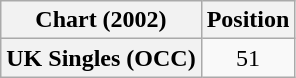<table class="wikitable plainrowheaders" style="text-align:center">
<tr>
<th>Chart (2002)</th>
<th>Position</th>
</tr>
<tr>
<th scope="row">UK Singles (OCC)</th>
<td>51</td>
</tr>
</table>
